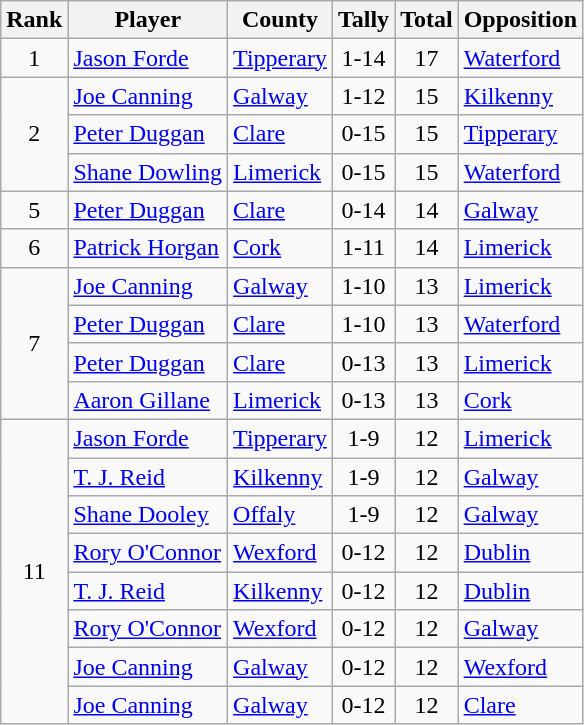<table class="wikitable">
<tr>
<th>Rank</th>
<th>Player</th>
<th>County</th>
<th>Tally</th>
<th>Total</th>
<th>Opposition</th>
</tr>
<tr>
<td rowspan=1 align=center>1</td>
<td><a href='#'>Jason Forde</a></td>
<td><a href='#'>Tipperary</a></td>
<td align=center>1-14</td>
<td align=center>17</td>
<td><a href='#'>Waterford</a></td>
</tr>
<tr>
<td rowspan=3 align=center>2</td>
<td><a href='#'>Joe Canning</a></td>
<td><a href='#'>Galway</a></td>
<td align=center>1-12</td>
<td align=center>15</td>
<td><a href='#'>Kilkenny</a></td>
</tr>
<tr>
<td><a href='#'>Peter Duggan</a></td>
<td><a href='#'>Clare</a></td>
<td align=center>0-15</td>
<td align=center>15</td>
<td><a href='#'>Tipperary</a></td>
</tr>
<tr>
<td><a href='#'>Shane Dowling</a></td>
<td><a href='#'>Limerick</a></td>
<td align=center>0-15</td>
<td align=center>15</td>
<td><a href='#'>Waterford</a></td>
</tr>
<tr>
<td rowspan=1 align=center>5</td>
<td><a href='#'>Peter Duggan</a></td>
<td><a href='#'>Clare</a></td>
<td align=center>0-14</td>
<td align=center>14</td>
<td><a href='#'>Galway</a></td>
</tr>
<tr>
<td rowspan=1 align=center>6</td>
<td><a href='#'>Patrick Horgan</a></td>
<td><a href='#'>Cork</a></td>
<td align=center>1-11</td>
<td align=center>14</td>
<td><a href='#'>Limerick</a></td>
</tr>
<tr>
<td rowspan=4 align=center>7</td>
<td><a href='#'>Joe Canning</a></td>
<td><a href='#'>Galway</a></td>
<td align=center>1-10</td>
<td align=center>13</td>
<td><a href='#'>Limerick</a></td>
</tr>
<tr>
<td><a href='#'>Peter Duggan</a></td>
<td><a href='#'>Clare</a></td>
<td align=center>1-10</td>
<td align=center>13</td>
<td><a href='#'>Waterford</a></td>
</tr>
<tr>
<td><a href='#'>Peter Duggan</a></td>
<td><a href='#'>Clare</a></td>
<td align=center>0-13</td>
<td align=center>13</td>
<td><a href='#'>Limerick</a></td>
</tr>
<tr>
<td><a href='#'>Aaron Gillane</a></td>
<td><a href='#'>Limerick</a></td>
<td align=center>0-13</td>
<td align=center>13</td>
<td><a href='#'>Cork</a></td>
</tr>
<tr>
<td rowspan=8 align=center>11</td>
<td><a href='#'>Jason Forde</a></td>
<td><a href='#'>Tipperary</a></td>
<td align=center>1-9</td>
<td align=center>12</td>
<td><a href='#'>Limerick</a></td>
</tr>
<tr>
<td><a href='#'>T. J. Reid</a></td>
<td><a href='#'>Kilkenny</a></td>
<td align=center>1-9</td>
<td align=center>12</td>
<td><a href='#'>Galway</a></td>
</tr>
<tr>
<td><a href='#'>Shane Dooley</a></td>
<td><a href='#'>Offaly</a></td>
<td align=center>1-9</td>
<td align=center>12</td>
<td><a href='#'>Galway</a></td>
</tr>
<tr>
<td><a href='#'>Rory O'Connor</a></td>
<td><a href='#'>Wexford</a></td>
<td align=center>0-12</td>
<td align=center>12</td>
<td><a href='#'>Dublin</a></td>
</tr>
<tr>
<td><a href='#'>T. J. Reid</a></td>
<td><a href='#'>Kilkenny</a></td>
<td align=center>0-12</td>
<td align=center>12</td>
<td><a href='#'>Dublin</a></td>
</tr>
<tr>
<td><a href='#'>Rory O'Connor</a></td>
<td><a href='#'>Wexford</a></td>
<td align=center>0-12</td>
<td align=center>12</td>
<td><a href='#'>Galway</a></td>
</tr>
<tr>
<td><a href='#'>Joe Canning</a></td>
<td><a href='#'>Galway</a></td>
<td align=center>0-12</td>
<td align=center>12</td>
<td><a href='#'>Wexford</a></td>
</tr>
<tr>
<td><a href='#'>Joe Canning</a></td>
<td><a href='#'>Galway</a></td>
<td align=center>0-12</td>
<td align=center>12</td>
<td><a href='#'>Clare</a></td>
</tr>
</table>
